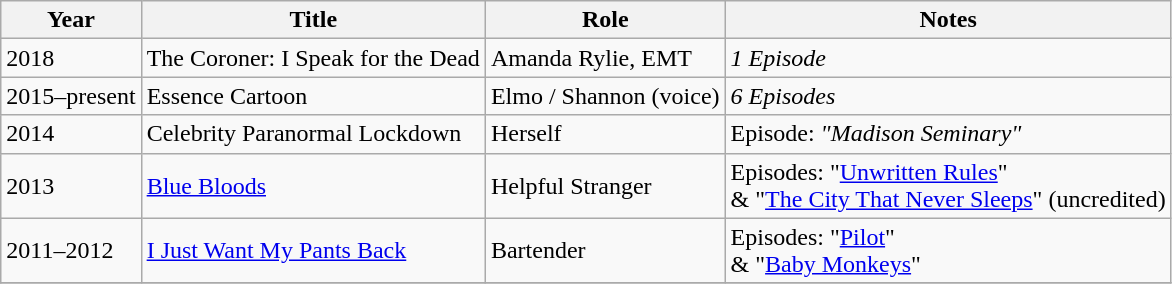<table class="wikitable">
<tr>
<th>Year</th>
<th>Title</th>
<th>Role</th>
<th>Notes</th>
</tr>
<tr>
<td>2018</td>
<td>The Coroner: I Speak for the Dead</td>
<td>Amanda Rylie, EMT</td>
<td><em>1 Episode</em></td>
</tr>
<tr>
<td>2015–present</td>
<td>Essence Cartoon</td>
<td>Elmo / Shannon (voice)</td>
<td><em>6 Episodes</em></td>
</tr>
<tr>
<td>2014</td>
<td>Celebrity Paranormal Lockdown</td>
<td>Herself</td>
<td>Episode: <em>"Madison Seminary"</em></td>
</tr>
<tr>
<td>2013</td>
<td><a href='#'>Blue Bloods</a></td>
<td>Helpful Stranger</td>
<td>Episodes: "<a href='#'>Unwritten Rules</a>"<br>& "<a href='#'>The City That Never Sleeps</a>" (uncredited)</td>
</tr>
<tr>
<td>2011–2012</td>
<td><a href='#'>I Just Want My Pants Back</a></td>
<td>Bartender</td>
<td>Episodes: "<a href='#'>Pilot</a>"<br>& "<a href='#'>Baby Monkeys</a>"</td>
</tr>
<tr>
</tr>
</table>
